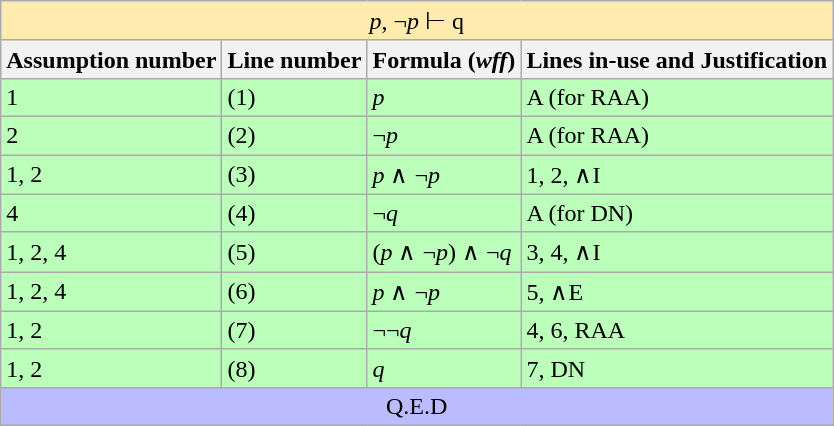<table class="wikitable">
<tr>
<td colspan="4" align="center" bgcolor="#FFEBAD"><em>p</em>, ¬<em>p</em> ⊢ q</td>
</tr>
<tr>
<th>Assumption number</th>
<th>Line number</th>
<th>Formula (<em>wff</em>)</th>
<th>Lines in-use and Justification</th>
</tr>
<tr>
<td bgcolor="#bbffbb">1</td>
<td bgcolor="#bbffbb">(1)</td>
<td bgcolor="#bbffbb"><em>p</em></td>
<td bgcolor="#bbffbb">A (for RAA)</td>
</tr>
<tr>
<td bgcolor="#bbffbb">2</td>
<td bgcolor="#bbffbb">(2)</td>
<td bgcolor="#bbffbb">¬<em>p</em></td>
<td bgcolor="#bbffbb">A (for RAA)</td>
</tr>
<tr>
<td bgcolor="#bbffbb">1, 2</td>
<td bgcolor="#bbffbb">(3)</td>
<td bgcolor="#bbffbb"><em>p</em> ∧ ¬<em>p</em></td>
<td bgcolor="#bbffbb">1, 2, ∧I</td>
</tr>
<tr>
<td bgcolor="#bbffbb">4</td>
<td bgcolor="#bbffbb">(4)</td>
<td bgcolor="#bbffbb">¬<em>q</em></td>
<td bgcolor="#bbffbb">A (for DN)</td>
</tr>
<tr>
<td bgcolor="#bbffbb">1, 2, 4</td>
<td bgcolor="#bbffbb">(5)</td>
<td bgcolor="#bbffbb">(<em>p</em> ∧ ¬<em>p</em>) ∧ ¬<em>q</em></td>
<td bgcolor="#bbffbb">3, 4, ∧I</td>
</tr>
<tr>
<td bgcolor="#bbffbb">1, 2, 4</td>
<td bgcolor="#bbffbb">(6)</td>
<td bgcolor="#bbffbb"><em>p</em> ∧ ¬<em>p</em></td>
<td bgcolor="#bbffbb">5, ­∧E</td>
</tr>
<tr>
<td bgcolor="#bbffbb">1, 2</td>
<td bgcolor="#bbffbb">(7)</td>
<td bgcolor="#bbffbb">¬¬<em>q</em></td>
<td bgcolor="#bbffbb">4, 6, RAA</td>
</tr>
<tr>
<td bgcolor="#bbffbb">1, 2</td>
<td bgcolor="#bbffbb">(8)</td>
<td bgcolor="#bbffbb"><em>q</em></td>
<td bgcolor="#bbffbb">7, DN</td>
</tr>
<tr>
<td colspan="4" align="center" bgcolor="#BBBBFF">Q.E.D</td>
</tr>
</table>
